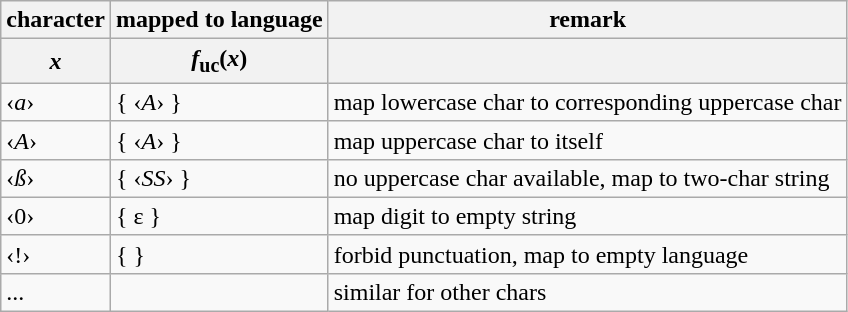<table class="wikitable">
<tr>
<th>character</th>
<th>mapped to language</th>
<th>remark</th>
</tr>
<tr>
<th><em>x</em></th>
<th><em>f</em><sub>uc</sub>(<em>x</em>)</th>
<th></th>
</tr>
<tr>
<td>‹<em>a</em>›</td>
<td>{ ‹<em>A</em>› }</td>
<td>map lowercase char to corresponding uppercase char</td>
</tr>
<tr>
<td>‹<em>A</em>›</td>
<td>{ ‹<em>A</em>› }</td>
<td>map uppercase char to itself</td>
</tr>
<tr>
<td>‹<em>ß</em>›</td>
<td>{ ‹<em>SS</em>› }</td>
<td>no uppercase char available, map to two-char string</td>
</tr>
<tr>
<td>‹0›</td>
<td>{ ε }</td>
<td>map digit to empty string</td>
</tr>
<tr>
<td>‹!›</td>
<td>{ }</td>
<td>forbid punctuation, map to empty language</td>
</tr>
<tr>
<td>...</td>
<td></td>
<td>similar for other chars</td>
</tr>
</table>
